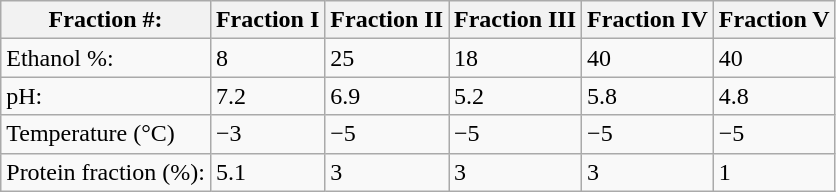<table class="wikitable">
<tr>
<th>Fraction #:</th>
<th>Fraction I</th>
<th>Fraction II</th>
<th>Fraction III</th>
<th>Fraction IV</th>
<th>Fraction V</th>
</tr>
<tr>
<td>Ethanol %:</td>
<td>8</td>
<td>25</td>
<td>18</td>
<td>40</td>
<td>40</td>
</tr>
<tr>
<td>pH:</td>
<td>7.2</td>
<td>6.9</td>
<td>5.2</td>
<td>5.8</td>
<td>4.8</td>
</tr>
<tr>
<td>Temperature (°C)</td>
<td>−3</td>
<td>−5</td>
<td>−5</td>
<td>−5</td>
<td>−5</td>
</tr>
<tr>
<td>Protein fraction (%):</td>
<td>5.1</td>
<td>3</td>
<td>3</td>
<td>3</td>
<td>1</td>
</tr>
</table>
